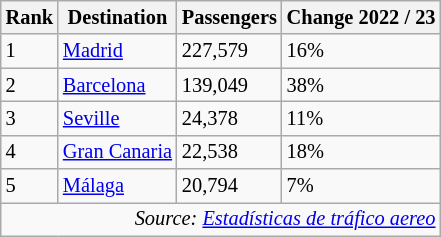<table class="wikitable" style="font-size: 85%; width:align">
<tr>
<th>Rank</th>
<th>Destination</th>
<th>Passengers</th>
<th>Change 2022 / 23</th>
</tr>
<tr>
<td>1</td>
<td> <a href='#'>Madrid</a></td>
<td>227,579</td>
<td> 16%</td>
</tr>
<tr>
<td>2</td>
<td> <a href='#'>Barcelona</a></td>
<td>139,049</td>
<td> 38%</td>
</tr>
<tr>
<td>3</td>
<td> <a href='#'>Seville</a></td>
<td>24,378</td>
<td> 11%</td>
</tr>
<tr>
<td>4</td>
<td> <a href='#'>Gran Canaria</a></td>
<td>22,538</td>
<td> 18%</td>
</tr>
<tr>
<td>5</td>
<td> <a href='#'>Málaga</a></td>
<td>20,794</td>
<td> 7%</td>
</tr>
<tr>
<td colspan="4" style="text-align:right;"><em>Source: <a href='#'>Estadísticas de tráfico aereo</a></em></td>
</tr>
</table>
